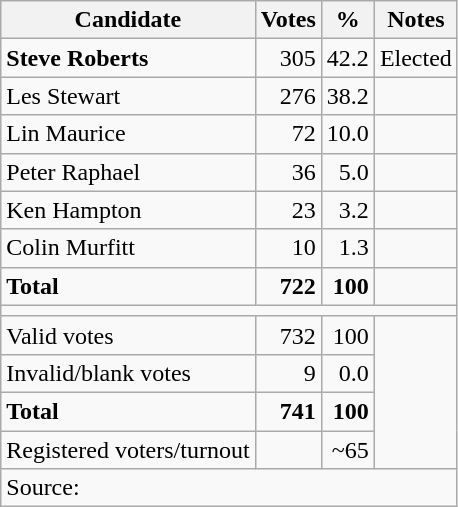<table class=wikitable style=text-align:right>
<tr>
<th>Candidate</th>
<th>Votes</th>
<th>%</th>
<th>Notes</th>
</tr>
<tr>
<td align=left><strong>Steve Roberts</strong></td>
<td>305</td>
<td>42.2</td>
<td>Elected</td>
</tr>
<tr>
<td align=left>Les Stewart</td>
<td>276</td>
<td>38.2</td>
<td></td>
</tr>
<tr>
<td align=left>Lin Maurice</td>
<td>72</td>
<td>10.0</td>
<td></td>
</tr>
<tr>
<td align=left>Peter Raphael</td>
<td>36</td>
<td>5.0</td>
<td></td>
</tr>
<tr>
<td align=left>Ken Hampton</td>
<td>23</td>
<td>3.2</td>
<td></td>
</tr>
<tr>
<td align=left>Colin Murfitt</td>
<td>10</td>
<td>1.3</td>
<td></td>
</tr>
<tr>
<td align=left><strong>Total</strong></td>
<td><strong>722</strong></td>
<td><strong>100</strong></td>
<td></td>
</tr>
<tr>
<td colspan=4></td>
</tr>
<tr>
<td align=left>Valid votes</td>
<td>732</td>
<td>100</td>
<td rowspan=4></td>
</tr>
<tr>
<td align=left>Invalid/blank votes</td>
<td>9</td>
<td>0.0</td>
</tr>
<tr>
<td align=left><strong>Total</strong></td>
<td><strong>741</strong></td>
<td><strong>100</strong></td>
</tr>
<tr>
<td align=left>Registered voters/turnout</td>
<td></td>
<td>~65</td>
</tr>
<tr>
<td align=left colspan=4>Source: </td>
</tr>
</table>
